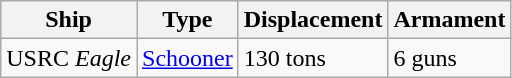<table class="wikitable">
<tr>
<th scope=col>Ship</th>
<th scope=col>Type</th>
<th scope=col>Displacement</th>
<th scope=col>Armament</th>
</tr>
<tr>
<td>USRC <em>Eagle</em></td>
<td><a href='#'>Schooner</a></td>
<td>130 tons</td>
<td>6 guns</td>
</tr>
</table>
